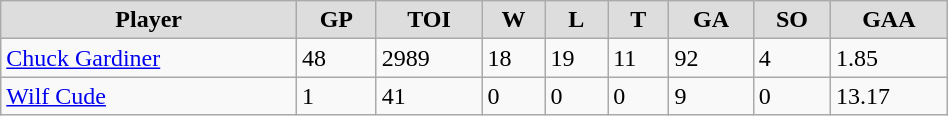<table class="wikitable" width="50%">
<tr align="center"  bgcolor="#dddddd">
<td><strong>Player</strong></td>
<td><strong>GP</strong></td>
<td><strong>TOI</strong></td>
<td><strong>W</strong></td>
<td><strong>L</strong></td>
<td><strong>T</strong></td>
<td><strong>GA</strong></td>
<td><strong>SO</strong></td>
<td><strong>GAA</strong></td>
</tr>
<tr>
<td><a href='#'>Chuck Gardiner</a></td>
<td>48</td>
<td>2989</td>
<td>18</td>
<td>19</td>
<td>11</td>
<td>92</td>
<td>4</td>
<td>1.85</td>
</tr>
<tr>
<td><a href='#'>Wilf Cude</a></td>
<td>1</td>
<td>41</td>
<td>0</td>
<td>0</td>
<td>0</td>
<td>9</td>
<td>0</td>
<td>13.17</td>
</tr>
</table>
